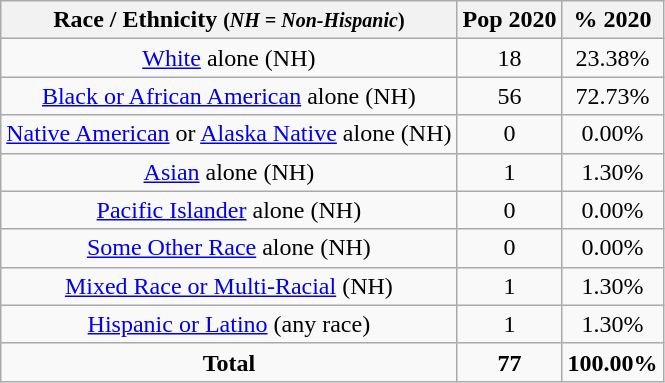<table class="wikitable" style="text-align:center;">
<tr>
<th>Race / Ethnicity <small>(<em>NH = Non-Hispanic</em>)</small></th>
<th>Pop 2020</th>
<th>% 2020</th>
</tr>
<tr>
<td><a href='#'>White</a> alone (NH)</td>
<td>18</td>
<td>23.38%</td>
</tr>
<tr>
<td><a href='#'>Black or African American</a> alone (NH)</td>
<td>56</td>
<td>72.73%</td>
</tr>
<tr>
<td><a href='#'>Native American</a> or <a href='#'>Alaska Native</a> alone (NH)</td>
<td>0</td>
<td>0.00%</td>
</tr>
<tr>
<td><a href='#'>Asian</a> alone (NH)</td>
<td>1</td>
<td>1.30%</td>
</tr>
<tr>
<td><a href='#'>Pacific Islander</a> alone (NH)</td>
<td>0</td>
<td>0.00%</td>
</tr>
<tr>
<td><a href='#'>Some Other Race</a> alone (NH)</td>
<td>0</td>
<td>0.00%</td>
</tr>
<tr>
<td><a href='#'>Mixed Race or Multi-Racial</a> (NH)</td>
<td>1</td>
<td>1.30%</td>
</tr>
<tr>
<td><a href='#'>Hispanic or Latino</a> (any race)</td>
<td>1</td>
<td>1.30%</td>
</tr>
<tr>
<td><strong>Total</strong></td>
<td><strong>77</strong></td>
<td><strong>100.00%</strong></td>
</tr>
</table>
